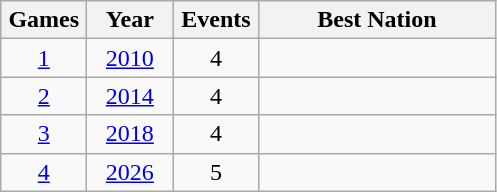<table class=wikitable>
<tr>
<th width=50>Games</th>
<th width=50>Year</th>
<th width=50>Events</th>
<th width=150>Best Nation</th>
</tr>
<tr>
<td align=center><a href='#'>1</a></td>
<td align=center><a href='#'>2010</a></td>
<td align=center>4</td>
<td></td>
</tr>
<tr>
<td align=center><a href='#'>2</a></td>
<td align=center><a href='#'>2014</a></td>
<td align=center>4</td>
<td></td>
</tr>
<tr>
<td align=center><a href='#'>3</a></td>
<td align=center><a href='#'>2018</a></td>
<td align=center>4</td>
<td></td>
</tr>
<tr>
<td align=center><a href='#'>4</a></td>
<td align=center><a href='#'>2026</a></td>
<td align=center>5</td>
<td></td>
</tr>
</table>
